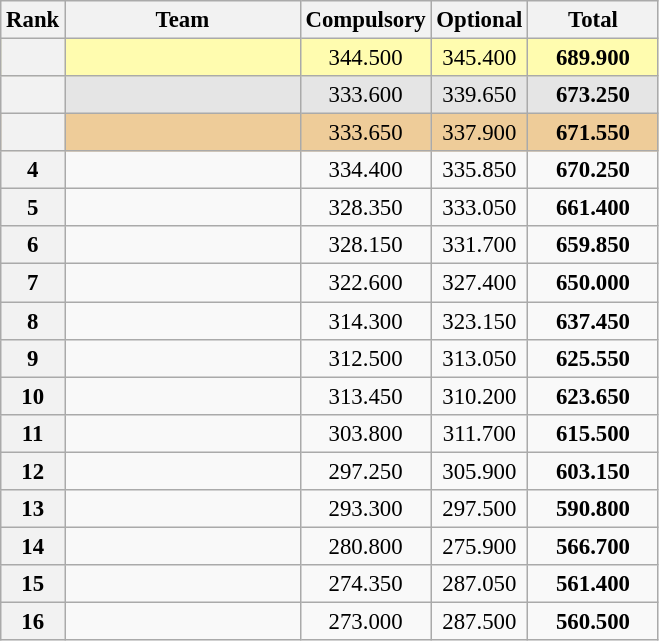<table class="wikitable sortable" style="text-align:center; font-size:95%">
<tr>
<th scope="col" style="width:25px;">Rank</th>
<th scope="col" style="width:150px;">Team</th>
<th scope="col" style="width:50px;">Compulsory</th>
<th scope="col" style="width:50px;">Optional</th>
<th scope="col" style="width:80px;">Total</th>
</tr>
<tr style="background:#fffcaf;">
<th scope=row style="text-align:center"></th>
<td style="text-align:left;"><strong></strong></td>
<td>344.500</td>
<td>345.400</td>
<td><strong>689.900</strong></td>
</tr>
<tr style="background:#e5e5e5;">
<th scope=row style="text-align:center"></th>
<td style="text-align:left;"><strong></strong></td>
<td>333.600</td>
<td>339.650</td>
<td><strong>673.250</strong></td>
</tr>
<tr style="background:#ec9;">
<th scope=row style="text-align:center"></th>
<td style="text-align:left;"><strong></strong></td>
<td>333.650</td>
<td>337.900</td>
<td><strong>671.550</strong></td>
</tr>
<tr>
<th scope=row style="text-align:center">4</th>
<td style="text-align:left;"></td>
<td>334.400</td>
<td>335.850</td>
<td><strong>670.250</strong></td>
</tr>
<tr>
<th scope=row style="text-align:center">5</th>
<td style="text-align:left;"></td>
<td>328.350</td>
<td>333.050</td>
<td><strong>661.400</strong></td>
</tr>
<tr>
<th scope=row style="text-align:center">6</th>
<td style="text-align:left;"></td>
<td>328.150</td>
<td>331.700</td>
<td><strong>659.850</strong></td>
</tr>
<tr>
<th scope=row style="text-align:center">7</th>
<td style="text-align:left;"></td>
<td>322.600</td>
<td>327.400</td>
<td><strong>650.000</strong></td>
</tr>
<tr>
<th scope=row style="text-align:center">8</th>
<td style="text-align:left;"></td>
<td>314.300</td>
<td>323.150</td>
<td><strong>637.450</strong></td>
</tr>
<tr>
<th scope=row style="text-align:center">9</th>
<td style="text-align:left;"></td>
<td>312.500</td>
<td>313.050</td>
<td><strong>625.550</strong></td>
</tr>
<tr>
<th scope=row style="text-align:center">10</th>
<td style="text-align:left;"></td>
<td>313.450</td>
<td>310.200</td>
<td><strong>623.650</strong></td>
</tr>
<tr>
<th scope=row style="text-align:center">11</th>
<td style="text-align:left;"></td>
<td>303.800</td>
<td>311.700</td>
<td><strong>615.500</strong></td>
</tr>
<tr>
<th scope=row style="text-align:center">12</th>
<td style="text-align:left;"></td>
<td>297.250</td>
<td>305.900</td>
<td><strong>603.150</strong></td>
</tr>
<tr>
<th scope=row style="text-align:center">13</th>
<td style="text-align:left;"></td>
<td>293.300</td>
<td>297.500</td>
<td><strong>590.800</strong></td>
</tr>
<tr>
<th scope=row style="text-align:center">14</th>
<td style="text-align:left;"></td>
<td>280.800</td>
<td>275.900</td>
<td><strong>566.700</strong></td>
</tr>
<tr>
<th scope=row style="text-align:center">15</th>
<td style="text-align:left;"></td>
<td>274.350</td>
<td>287.050</td>
<td><strong>561.400</strong></td>
</tr>
<tr>
<th scope=row style="text-align:center">16</th>
<td style="text-align:left;"></td>
<td>273.000</td>
<td>287.500</td>
<td><strong>560.500</strong></td>
</tr>
</table>
